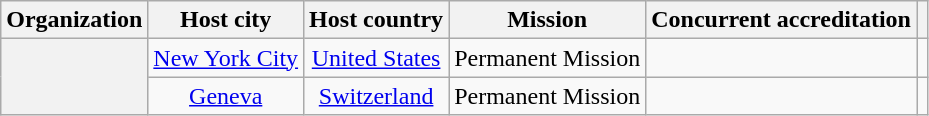<table class="wikitable plainrowheaders" style="text-align:center;">
<tr>
<th scope="col">Organization</th>
<th scope="col">Host city</th>
<th scope="col">Host country</th>
<th scope="col">Mission</th>
<th scope="col">Concurrent accreditation</th>
<th scope="col"></th>
</tr>
<tr>
<th scope="row" rowspan="2"></th>
<td><a href='#'>New York City</a></td>
<td><a href='#'>United States</a></td>
<td>Permanent Mission</td>
<td></td>
<td></td>
</tr>
<tr>
<td><a href='#'>Geneva</a></td>
<td><a href='#'>Switzerland</a></td>
<td>Permanent Mission</td>
<td></td>
<td></td>
</tr>
</table>
